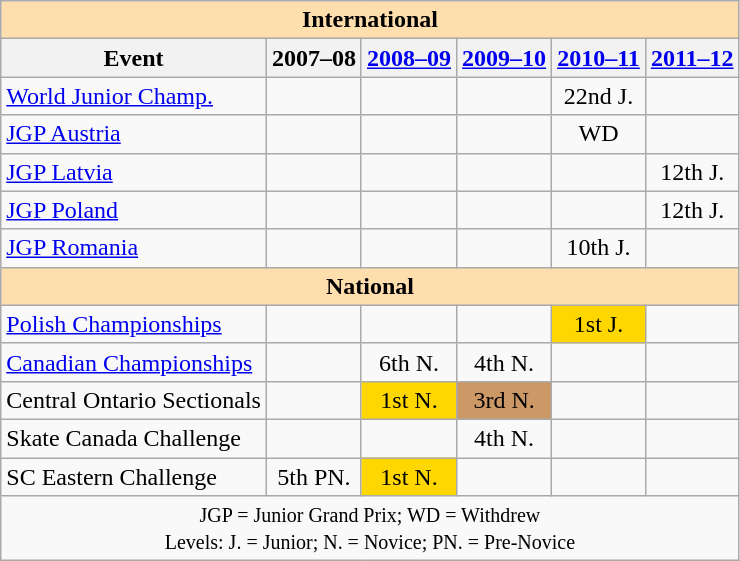<table class="wikitable" style="text-align:center">
<tr>
<th style="background-color: #ffdead; " colspan=6 align=center><strong>International</strong></th>
</tr>
<tr>
<th>Event</th>
<th>2007–08</th>
<th><a href='#'>2008–09</a></th>
<th><a href='#'>2009–10</a></th>
<th><a href='#'>2010–11</a></th>
<th><a href='#'>2011–12</a></th>
</tr>
<tr>
<td align=left><a href='#'>World Junior Champ.</a></td>
<td></td>
<td></td>
<td></td>
<td>22nd J.</td>
<td></td>
</tr>
<tr>
<td align=left><a href='#'>JGP Austria</a></td>
<td></td>
<td></td>
<td></td>
<td>WD</td>
<td></td>
</tr>
<tr>
<td align=left><a href='#'>JGP Latvia</a></td>
<td></td>
<td></td>
<td></td>
<td></td>
<td>12th J.</td>
</tr>
<tr>
<td align=left><a href='#'>JGP Poland</a></td>
<td></td>
<td></td>
<td></td>
<td></td>
<td>12th J.</td>
</tr>
<tr>
<td align=left><a href='#'>JGP Romania</a></td>
<td></td>
<td></td>
<td></td>
<td>10th J.</td>
<td></td>
</tr>
<tr>
<th style="background-color: #ffdead; " colspan=6 align=center><strong>National</strong></th>
</tr>
<tr>
<td align=left><a href='#'>Polish Championships</a></td>
<td></td>
<td></td>
<td></td>
<td bgcolor=gold>1st J.</td>
<td></td>
</tr>
<tr>
<td align=left><a href='#'>Canadian Championships</a></td>
<td></td>
<td>6th N.</td>
<td>4th N.</td>
<td></td>
<td></td>
</tr>
<tr>
<td align=left>Central Ontario Sectionals</td>
<td></td>
<td bgcolor=gold>1st N.</td>
<td bgcolor=cc9966>3rd N.</td>
<td></td>
<td></td>
</tr>
<tr>
<td align=left>Skate Canada Challenge</td>
<td></td>
<td></td>
<td>4th N.</td>
<td></td>
<td></td>
</tr>
<tr>
<td align=left>SC Eastern Challenge</td>
<td>5th PN.</td>
<td bgcolor=gold>1st N.</td>
<td></td>
<td></td>
<td></td>
</tr>
<tr>
<td colspan=6 align=center><small> JGP = Junior Grand Prix; WD = Withdrew <br> Levels: J. = Junior; N. = Novice; PN. = Pre-Novice </small></td>
</tr>
</table>
